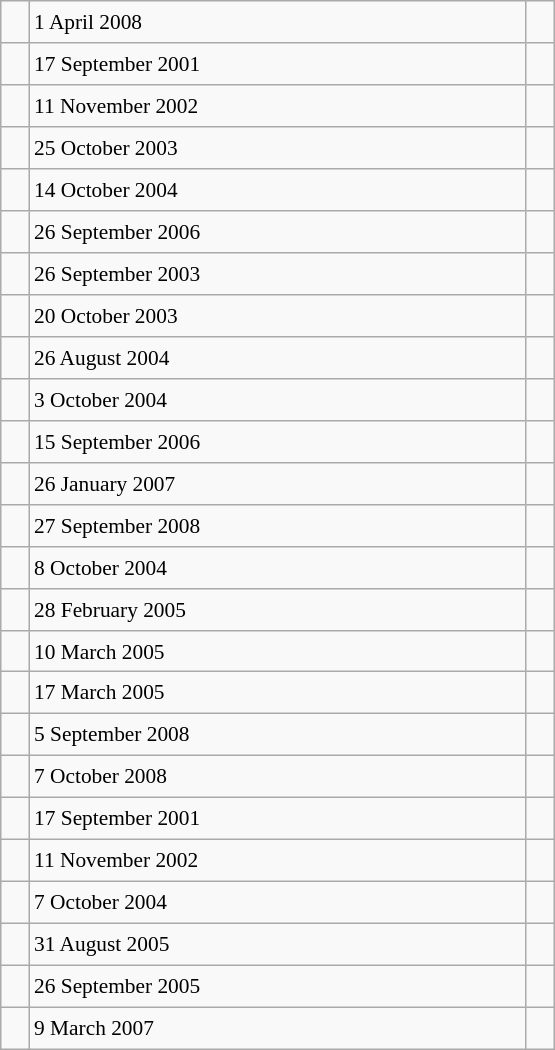<table class="wikitable" style="font-size: 89%; float: left; width: 26em; margin-right: 1em; height: 700px">
<tr>
<td></td>
<td>1 April 2008</td>
<td></td>
</tr>
<tr>
<td></td>
<td>17 September 2001</td>
<td></td>
</tr>
<tr>
<td></td>
<td>11 November 2002</td>
<td></td>
</tr>
<tr>
<td></td>
<td>25 October 2003</td>
<td></td>
</tr>
<tr>
<td></td>
<td>14 October 2004</td>
<td></td>
</tr>
<tr>
<td></td>
<td>26 September 2006</td>
<td></td>
</tr>
<tr>
<td></td>
<td>26 September 2003</td>
<td></td>
</tr>
<tr>
<td></td>
<td>20 October 2003</td>
<td></td>
</tr>
<tr>
<td></td>
<td>26 August 2004</td>
<td></td>
</tr>
<tr>
<td></td>
<td>3 October 2004</td>
<td></td>
</tr>
<tr>
<td></td>
<td>15 September 2006</td>
<td></td>
</tr>
<tr>
<td></td>
<td>26 January 2007</td>
<td></td>
</tr>
<tr>
<td></td>
<td>27 September 2008</td>
<td></td>
</tr>
<tr>
<td></td>
<td>8 October 2004</td>
<td></td>
</tr>
<tr>
<td></td>
<td>28 February 2005</td>
<td></td>
</tr>
<tr>
<td></td>
<td>10 March 2005</td>
<td></td>
</tr>
<tr>
<td></td>
<td>17 March 2005</td>
<td></td>
</tr>
<tr>
<td></td>
<td>5 September 2008</td>
<td></td>
</tr>
<tr>
<td></td>
<td>7 October 2008</td>
<td></td>
</tr>
<tr>
<td></td>
<td>17 September 2001</td>
<td></td>
</tr>
<tr>
<td></td>
<td>11 November 2002</td>
<td></td>
</tr>
<tr>
<td></td>
<td>7 October 2004</td>
<td></td>
</tr>
<tr>
<td></td>
<td>31 August 2005</td>
<td></td>
</tr>
<tr>
<td></td>
<td>26 September 2005</td>
<td></td>
</tr>
<tr>
<td></td>
<td>9 March 2007</td>
<td></td>
</tr>
</table>
